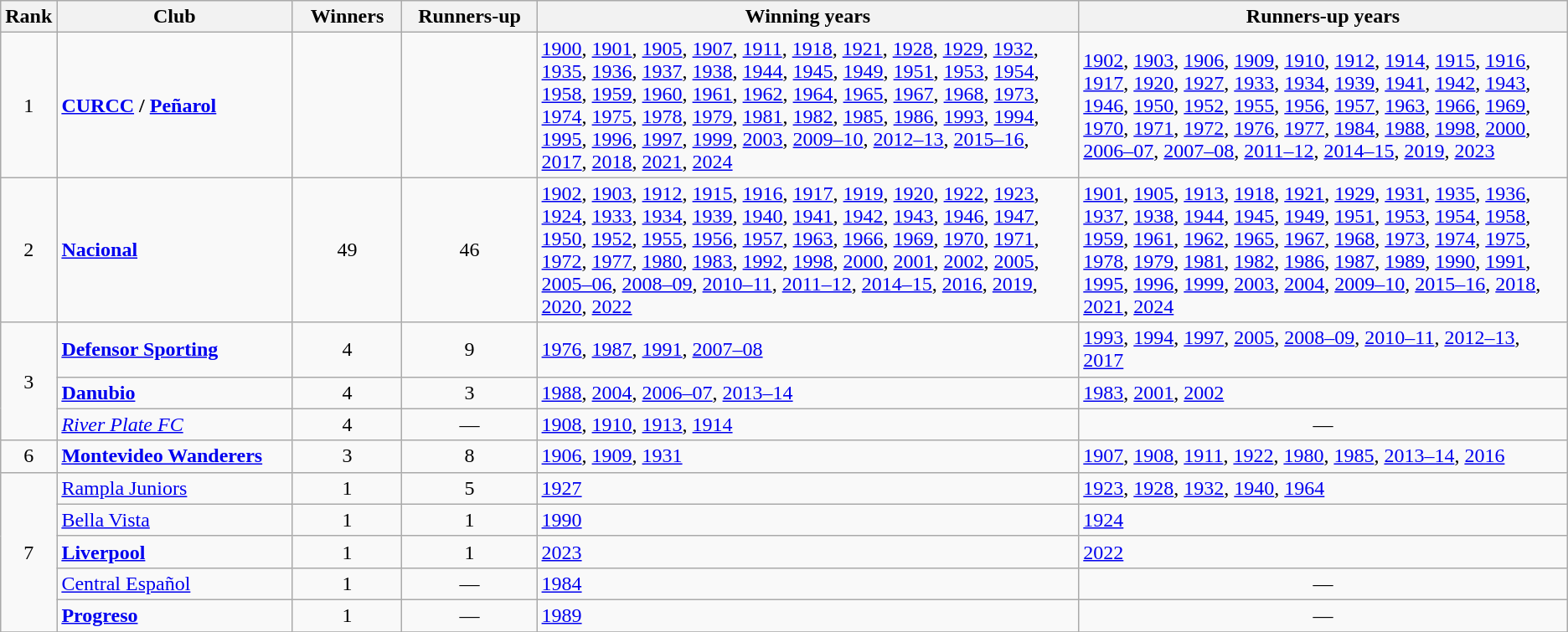<table class="wikitable sortable">
<tr>
<th>Rank</th>
<th scope=col class="unsortable" width=180>Club</th>
<th scope=col width=80>Winners</th>
<th scope=col width=100>Runners-up</th>
<th scope=col class="unsortable">Winning years</th>
<th scope=col class="unsortable">Runners-up years</th>
</tr>
<tr>
<td align="center">1</td>
<td><strong><a href='#'>CURCC</a> / <a href='#'>Peñarol</a></strong></td>
<td></td>
<td></td>
<td><a href='#'>1900</a>, <a href='#'>1901</a>, <a href='#'>1905</a>, <a href='#'>1907</a>, <a href='#'>1911</a>, <a href='#'>1918</a>, <a href='#'>1921</a>, <a href='#'>1928</a>, <a href='#'>1929</a>, <a href='#'>1932</a>, <a href='#'>1935</a>, <a href='#'>1936</a>, <a href='#'>1937</a>, <a href='#'>1938</a>, <a href='#'>1944</a>, <a href='#'>1945</a>, <a href='#'>1949</a>, <a href='#'>1951</a>, <a href='#'>1953</a>, <a href='#'>1954</a>, <a href='#'>1958</a>, <a href='#'>1959</a>, <a href='#'>1960</a>, <a href='#'>1961</a>, <a href='#'>1962</a>, <a href='#'>1964</a>, <a href='#'>1965</a>, <a href='#'>1967</a>, <a href='#'>1968</a>, <a href='#'>1973</a>, <a href='#'>1974</a>, <a href='#'>1975</a>, <a href='#'>1978</a>, <a href='#'>1979</a>, <a href='#'>1981</a>, <a href='#'>1982</a>, <a href='#'>1985</a>, <a href='#'>1986</a>, <a href='#'>1993</a>, <a href='#'>1994</a>, <a href='#'>1995</a>, <a href='#'>1996</a>, <a href='#'>1997</a>, <a href='#'>1999</a>, <a href='#'>2003</a>, <a href='#'>2009–10</a>, <a href='#'>2012–13</a>, <a href='#'>2015–16</a>, <a href='#'>2017</a>, <a href='#'>2018</a>, <a href='#'>2021</a>, <a href='#'>2024</a></td>
<td><a href='#'>1902</a>, <a href='#'>1903</a>, <a href='#'>1906</a>, <a href='#'>1909</a>, <a href='#'>1910</a>, <a href='#'>1912</a>, <a href='#'>1914</a>, <a href='#'>1915</a>, <a href='#'>1916</a>, <a href='#'>1917</a>, <a href='#'>1920</a>, <a href='#'>1927</a>, <a href='#'>1933</a>, <a href='#'>1934</a>, <a href='#'>1939</a>, <a href='#'>1941</a>, <a href='#'>1942</a>, <a href='#'>1943</a>, <a href='#'>1946</a>, <a href='#'>1950</a>, <a href='#'>1952</a>, <a href='#'>1955</a>, <a href='#'>1956</a>, <a href='#'>1957</a>, <a href='#'>1963</a>, <a href='#'>1966</a>, <a href='#'>1969</a>, <a href='#'>1970</a>, <a href='#'>1971</a>, <a href='#'>1972</a>, <a href='#'>1976</a>, <a href='#'>1977</a>, <a href='#'>1984</a>, <a href='#'>1988</a>, <a href='#'>1998</a>, <a href='#'>2000</a>, <a href='#'>2006–07</a>, <a href='#'>2007–08</a>, <a href='#'>2011–12</a>, <a href='#'>2014–15</a>, <a href='#'>2019</a>, <a href='#'>2023</a></td>
</tr>
<tr>
<td align="center">2</td>
<td><strong><a href='#'>Nacional</a></strong></td>
<td align=center>49</td>
<td align=center>46</td>
<td><a href='#'>1902</a>, <a href='#'>1903</a>, <a href='#'>1912</a>, <a href='#'>1915</a>, <a href='#'>1916</a>, <a href='#'>1917</a>, <a href='#'>1919</a>, <a href='#'>1920</a>, <a href='#'>1922</a>, <a href='#'>1923</a>, <a href='#'>1924</a>, <a href='#'>1933</a>, <a href='#'>1934</a>, <a href='#'>1939</a>, <a href='#'>1940</a>, <a href='#'>1941</a>, <a href='#'>1942</a>, <a href='#'>1943</a>, <a href='#'>1946</a>, <a href='#'>1947</a>, <a href='#'>1950</a>, <a href='#'>1952</a>, <a href='#'>1955</a>, <a href='#'>1956</a>, <a href='#'>1957</a>, <a href='#'>1963</a>, <a href='#'>1966</a>, <a href='#'>1969</a>, <a href='#'>1970</a>, <a href='#'>1971</a>, <a href='#'>1972</a>, <a href='#'>1977</a>, <a href='#'>1980</a>, <a href='#'>1983</a>, <a href='#'>1992</a>, <a href='#'>1998</a>, <a href='#'>2000</a>, <a href='#'>2001</a>, <a href='#'>2002</a>, <a href='#'>2005</a>, <a href='#'>2005–06</a>, <a href='#'>2008–09</a>, <a href='#'>2010–11</a>, <a href='#'>2011–12</a>, <a href='#'>2014–15</a>, <a href='#'>2016</a>, <a href='#'>2019</a>, <a href='#'>2020</a>, <a href='#'>2022</a></td>
<td><a href='#'>1901</a>, <a href='#'>1905</a>, <a href='#'>1913</a>, <a href='#'>1918</a>, <a href='#'>1921</a>, <a href='#'>1929</a>, <a href='#'>1931</a>, <a href='#'>1935</a>, <a href='#'>1936</a>, <a href='#'>1937</a>, <a href='#'>1938</a>, <a href='#'>1944</a>, <a href='#'>1945</a>, <a href='#'>1949</a>, <a href='#'>1951</a>, <a href='#'>1953</a>, <a href='#'>1954</a>, <a href='#'>1958</a>, <a href='#'>1959</a>, <a href='#'>1961</a>, <a href='#'>1962</a>, <a href='#'>1965</a>, <a href='#'>1967</a>, <a href='#'>1968</a>, <a href='#'>1973</a>, <a href='#'>1974</a>, <a href='#'>1975</a>, <a href='#'>1978</a>, <a href='#'>1979</a>, <a href='#'>1981</a>, <a href='#'>1982</a>, <a href='#'>1986</a>, <a href='#'>1987</a>, <a href='#'>1989</a>, <a href='#'>1990</a>, <a href='#'>1991</a>, <a href='#'>1995</a>, <a href='#'>1996</a>, <a href='#'>1999</a>, <a href='#'>2003</a>, <a href='#'>2004</a>, <a href='#'>2009–10</a>, <a href='#'>2015–16</a>, <a href='#'>2018</a>, <a href='#'>2021</a>, <a href='#'>2024</a></td>
</tr>
<tr>
<td align="center" rowspan="3">3</td>
<td><strong><a href='#'>Defensor Sporting</a></strong></td>
<td align=center>4</td>
<td align=center>9</td>
<td><a href='#'>1976</a>, <a href='#'>1987</a>, <a href='#'>1991</a>, <a href='#'>2007–08</a></td>
<td><a href='#'>1993</a>, <a href='#'>1994</a>, <a href='#'>1997</a>, <a href='#'>2005</a>, <a href='#'>2008–09</a>, <a href='#'>2010–11</a>, <a href='#'>2012–13</a>, <a href='#'>2017</a></td>
</tr>
<tr>
<td><strong><a href='#'>Danubio</a></strong></td>
<td align=center>4</td>
<td align=center>3</td>
<td><a href='#'>1988</a>, <a href='#'>2004</a>, <a href='#'>2006–07</a>, <a href='#'>2013–14</a></td>
<td><a href='#'>1983</a>, <a href='#'>2001</a>, <a href='#'>2002</a></td>
</tr>
<tr>
<td><em><a href='#'>River Plate FC</a></em></td>
<td align=center>4</td>
<td align=center>—</td>
<td><a href='#'>1908</a>, <a href='#'>1910</a>, <a href='#'>1913</a>, <a href='#'>1914</a></td>
<td align=center>—</td>
</tr>
<tr>
<td align="center">6</td>
<td><strong><a href='#'>Montevideo Wanderers</a></strong></td>
<td align="center">3</td>
<td align="center">8</td>
<td><a href='#'>1906</a>, <a href='#'>1909</a>, <a href='#'>1931</a></td>
<td><a href='#'>1907</a>, <a href='#'>1908</a>, <a href='#'>1911</a>, <a href='#'>1922</a>, <a href='#'>1980</a>, <a href='#'>1985</a>, <a href='#'>2013–14</a>, <a href='#'>2016</a></td>
</tr>
<tr>
<td align="center" rowspan="5">7</td>
<td><a href='#'>Rampla Juniors</a></td>
<td align=center>1</td>
<td align=center>5</td>
<td><a href='#'>1927</a></td>
<td><a href='#'>1923</a>, <a href='#'>1928</a>, <a href='#'>1932</a>, <a href='#'>1940</a>, <a href='#'>1964</a></td>
</tr>
<tr>
<td><a href='#'>Bella Vista</a></td>
<td align=center>1</td>
<td align=center>1</td>
<td><a href='#'>1990</a></td>
<td><a href='#'>1924</a></td>
</tr>
<tr>
<td><strong><a href='#'>Liverpool</a></strong></td>
<td align=center>1</td>
<td align=center>1</td>
<td><a href='#'>2023</a></td>
<td><a href='#'>2022</a></td>
</tr>
<tr>
<td><a href='#'>Central Español</a></td>
<td align=center>1</td>
<td align=center>—</td>
<td><a href='#'>1984</a></td>
<td align=center>—</td>
</tr>
<tr>
<td><strong><a href='#'>Progreso</a></strong></td>
<td align=center>1</td>
<td align=center>—</td>
<td><a href='#'>1989</a></td>
<td align=center>—</td>
</tr>
<tr>
</tr>
</table>
